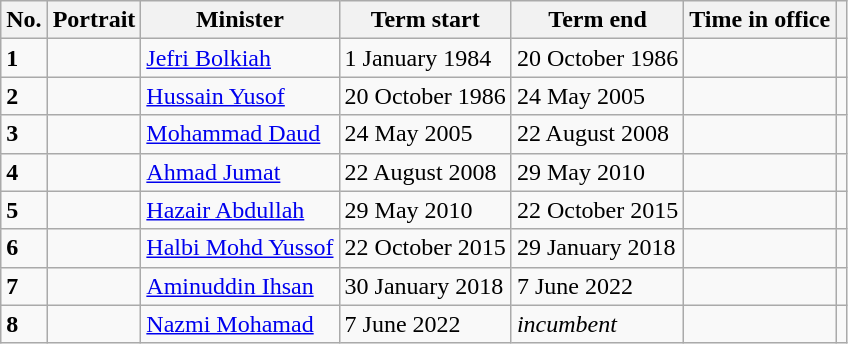<table class="wikitable sortable">
<tr>
<th>No.</th>
<th>Portrait</th>
<th>Minister</th>
<th>Term start</th>
<th>Term end</th>
<th>Time in office</th>
<th></th>
</tr>
<tr>
<td><strong>1</strong></td>
<td></td>
<td><a href='#'>Jefri Bolkiah</a></td>
<td>1 January 1984</td>
<td>20 October 1986</td>
<td></td>
<td></td>
</tr>
<tr>
<td><strong>2</strong></td>
<td></td>
<td><a href='#'>Hussain Yusof</a></td>
<td>20 October 1986</td>
<td>24 May 2005</td>
<td></td>
<td></td>
</tr>
<tr>
<td><strong>3</strong></td>
<td></td>
<td><a href='#'>Mohammad Daud</a></td>
<td>24 May 2005</td>
<td>22 August 2008</td>
<td></td>
<td></td>
</tr>
<tr>
<td><strong>4</strong></td>
<td></td>
<td><a href='#'>Ahmad Jumat</a></td>
<td>22 August 2008</td>
<td>29 May 2010</td>
<td></td>
<td></td>
</tr>
<tr>
<td><strong>5</strong></td>
<td></td>
<td><a href='#'>Hazair Abdullah</a></td>
<td>29 May 2010</td>
<td>22 October 2015</td>
<td></td>
<td></td>
</tr>
<tr>
<td><strong>6</strong></td>
<td></td>
<td><a href='#'>Halbi Mohd Yussof</a></td>
<td>22 October 2015</td>
<td>29 January 2018</td>
<td></td>
<td></td>
</tr>
<tr>
<td><strong>7</strong></td>
<td></td>
<td><a href='#'>Aminuddin Ihsan</a></td>
<td>30 January 2018</td>
<td>7 June 2022</td>
<td></td>
<td></td>
</tr>
<tr>
<td><strong>8</strong></td>
<td></td>
<td><a href='#'>Nazmi Mohamad</a></td>
<td>7 June 2022</td>
<td><em>incumbent</em></td>
<td></td>
<td></td>
</tr>
</table>
